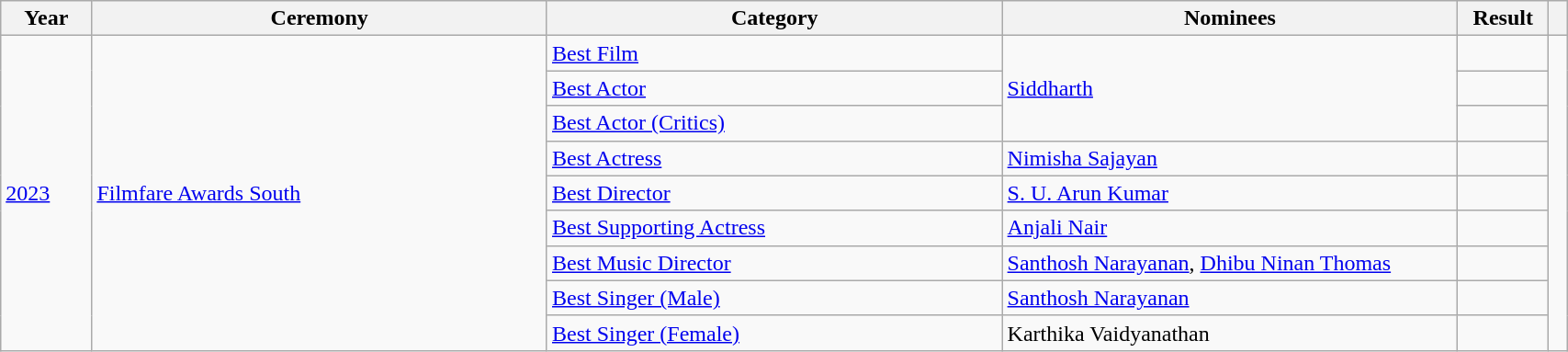<table class="wikitable sortable" style="width:90%;">
<tr>
<th style="width:5%;">Year</th>
<th style="width:25%;">Ceremony</th>
<th style="width:25%;">Category</th>
<th style="width:25%;">Nominees</th>
<th style="width:5%;">Result</th>
<th style="width:1%;" class="unsortable"></th>
</tr>
<tr>
<td rowspan="9"><a href='#'>2023</a></td>
<td rowspan="9"><a href='#'>Filmfare Awards South</a></td>
<td><a href='#'>Best Film</a></td>
<td rowspan="3"><a href='#'>Siddharth</a></td>
<td></td>
<td rowspan="9"></td>
</tr>
<tr>
<td><a href='#'>Best Actor</a></td>
<td></td>
</tr>
<tr>
<td><a href='#'>Best Actor (Critics)</a></td>
<td></td>
</tr>
<tr>
<td><a href='#'>Best Actress</a></td>
<td><a href='#'>Nimisha Sajayan</a></td>
<td></td>
</tr>
<tr>
<td><a href='#'>Best Director</a></td>
<td><a href='#'>S. U. Arun Kumar</a></td>
<td></td>
</tr>
<tr>
<td><a href='#'>Best Supporting Actress</a></td>
<td><a href='#'>Anjali Nair</a></td>
<td></td>
</tr>
<tr>
<td><a href='#'>Best Music Director</a></td>
<td><a href='#'>Santhosh Narayanan</a>, <a href='#'>Dhibu Ninan Thomas</a></td>
<td></td>
</tr>
<tr>
<td><a href='#'>Best Singer (Male)</a></td>
<td><a href='#'>Santhosh Narayanan</a></td>
<td></td>
</tr>
<tr>
<td><a href='#'>Best Singer (Female)</a></td>
<td>Karthika Vaidyanathan</td>
<td></td>
</tr>
</table>
